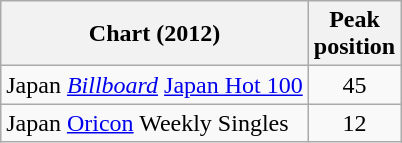<table class="wikitable">
<tr>
<th>Chart (2012)</th>
<th>Peak<br>position</th>
</tr>
<tr>
<td>Japan <em><a href='#'>Billboard</a></em> <a href='#'>Japan Hot 100</a></td>
<td align="center">45</td>
</tr>
<tr>
<td>Japan <a href='#'>Oricon</a> Weekly Singles</td>
<td align="center">12</td>
</tr>
</table>
